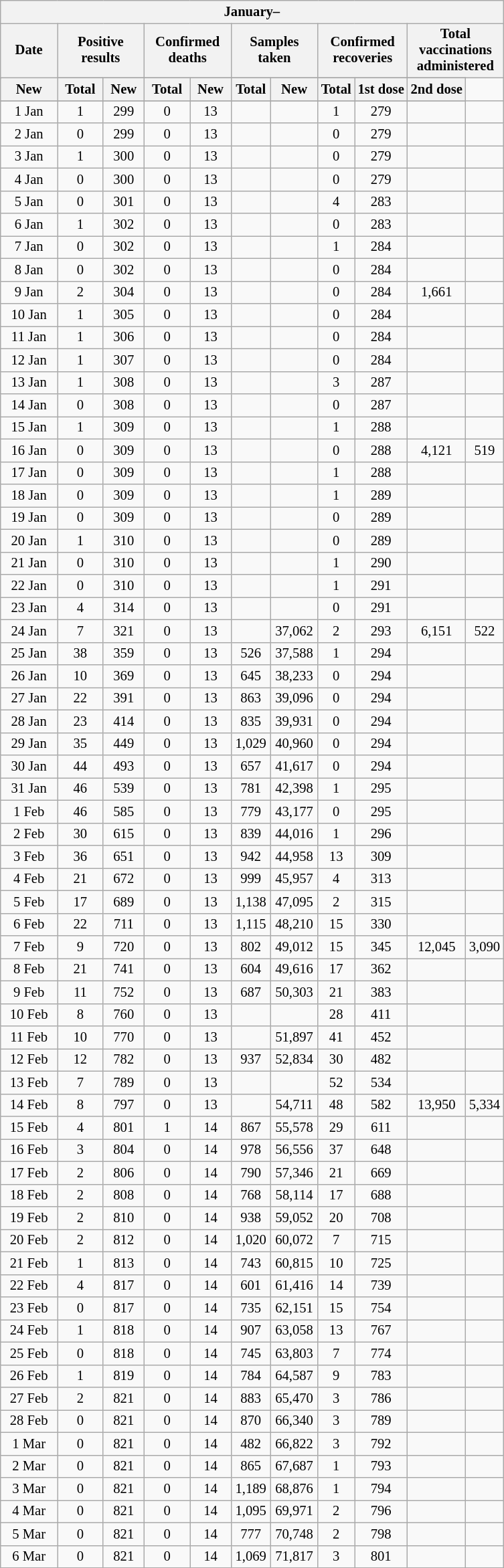<table class="wikitable collapsible" style="text-align:center; font-size:86%">
<tr>
<th colspan="11">January–</th>
</tr>
<tr>
<th rowspan="2" width=50px>Date</th>
<th colspan="2" width=80px>Positive results</th>
<th colspan="2" width=80px>Confirmed deaths</th>
<th colspan="2" width=80px>Samples taken</th>
<th colspan="2" width=80px>Confirmed recoveries</th>
<th colspan="2" width=80px>Total vaccinations administered</th>
</tr>
<tr>
</tr>
<tr>
<th>New</th>
<th>Total</th>
<th>New</th>
<th>Total</th>
<th>New</th>
<th>Total</th>
<th>New</th>
<th>Total</th>
<th>1st dose</th>
<th>2nd dose</th>
</tr>
<tr>
</tr>
<tr>
<td>1 Jan</td>
<td>1</td>
<td>299</td>
<td>0</td>
<td>13</td>
<td></td>
<td></td>
<td>1</td>
<td>279</td>
<td></td>
<td></td>
</tr>
<tr>
<td>2 Jan</td>
<td>0</td>
<td>299</td>
<td>0</td>
<td>13</td>
<td></td>
<td></td>
<td>0</td>
<td>279</td>
<td></td>
<td></td>
</tr>
<tr>
<td>3 Jan</td>
<td>1</td>
<td>300</td>
<td>0</td>
<td>13</td>
<td></td>
<td></td>
<td>0</td>
<td>279</td>
<td></td>
<td></td>
</tr>
<tr>
<td>4 Jan</td>
<td>0</td>
<td>300</td>
<td>0</td>
<td>13</td>
<td></td>
<td></td>
<td>0</td>
<td>279</td>
<td></td>
<td></td>
</tr>
<tr>
<td>5 Jan</td>
<td>0</td>
<td>301</td>
<td>0</td>
<td>13</td>
<td></td>
<td></td>
<td>4</td>
<td>283</td>
<td></td>
<td></td>
</tr>
<tr>
<td>6 Jan</td>
<td>1</td>
<td>302</td>
<td>0</td>
<td>13</td>
<td></td>
<td></td>
<td>0</td>
<td>283</td>
<td></td>
<td></td>
</tr>
<tr>
<td>7 Jan</td>
<td>0</td>
<td>302</td>
<td>0</td>
<td>13</td>
<td></td>
<td></td>
<td>1</td>
<td>284</td>
<td></td>
<td></td>
</tr>
<tr>
<td>8 Jan</td>
<td>0</td>
<td>302</td>
<td>0</td>
<td>13</td>
<td></td>
<td></td>
<td>0</td>
<td>284</td>
<td></td>
<td></td>
</tr>
<tr>
<td>9 Jan</td>
<td>2</td>
<td>304</td>
<td>0</td>
<td>13</td>
<td></td>
<td></td>
<td>0</td>
<td>284</td>
<td>1,661</td>
<td></td>
</tr>
<tr>
<td>10 Jan</td>
<td>1</td>
<td>305</td>
<td>0</td>
<td>13</td>
<td></td>
<td></td>
<td>0</td>
<td>284</td>
<td></td>
<td></td>
</tr>
<tr>
<td>11 Jan</td>
<td>1</td>
<td>306</td>
<td>0</td>
<td>13</td>
<td></td>
<td></td>
<td>0</td>
<td>284</td>
<td></td>
<td></td>
</tr>
<tr>
<td>12 Jan</td>
<td>1</td>
<td>307</td>
<td>0</td>
<td>13</td>
<td></td>
<td></td>
<td>0</td>
<td>284</td>
<td></td>
<td></td>
</tr>
<tr>
<td>13 Jan</td>
<td>1</td>
<td>308</td>
<td>0</td>
<td>13</td>
<td></td>
<td></td>
<td>3</td>
<td>287</td>
<td></td>
<td></td>
</tr>
<tr>
<td>14 Jan</td>
<td>0</td>
<td>308</td>
<td>0</td>
<td>13</td>
<td></td>
<td></td>
<td>0</td>
<td>287</td>
<td></td>
<td></td>
</tr>
<tr>
<td>15 Jan</td>
<td>1</td>
<td>309</td>
<td>0</td>
<td>13</td>
<td></td>
<td></td>
<td>1</td>
<td>288</td>
<td></td>
<td></td>
</tr>
<tr>
<td>16 Jan</td>
<td>0</td>
<td>309</td>
<td>0</td>
<td>13</td>
<td></td>
<td></td>
<td>0</td>
<td>288</td>
<td>4,121</td>
<td>519</td>
</tr>
<tr>
<td>17 Jan</td>
<td>0</td>
<td>309</td>
<td>0</td>
<td>13</td>
<td></td>
<td></td>
<td>1</td>
<td>288</td>
<td></td>
<td></td>
</tr>
<tr>
<td>18 Jan</td>
<td>0</td>
<td>309</td>
<td>0</td>
<td>13</td>
<td></td>
<td></td>
<td>1</td>
<td>289</td>
<td></td>
<td></td>
</tr>
<tr>
<td>19 Jan</td>
<td>0</td>
<td>309</td>
<td>0</td>
<td>13</td>
<td></td>
<td></td>
<td>0</td>
<td>289</td>
<td></td>
<td></td>
</tr>
<tr>
<td>20 Jan</td>
<td>1</td>
<td>310</td>
<td>0</td>
<td>13</td>
<td></td>
<td></td>
<td>0</td>
<td>289</td>
<td></td>
<td></td>
</tr>
<tr>
<td>21 Jan</td>
<td>0</td>
<td>310</td>
<td>0</td>
<td>13</td>
<td></td>
<td></td>
<td>1</td>
<td>290</td>
<td></td>
<td></td>
</tr>
<tr>
<td>22 Jan</td>
<td>0</td>
<td>310</td>
<td>0</td>
<td>13</td>
<td></td>
<td></td>
<td>1</td>
<td>291</td>
<td></td>
<td></td>
</tr>
<tr>
<td>23 Jan</td>
<td>4</td>
<td>314</td>
<td>0</td>
<td>13</td>
<td></td>
<td></td>
<td>0</td>
<td>291</td>
<td></td>
<td></td>
</tr>
<tr>
<td>24 Jan</td>
<td>7</td>
<td>321</td>
<td>0</td>
<td>13</td>
<td></td>
<td>37,062</td>
<td>2</td>
<td>293</td>
<td>6,151</td>
<td>522</td>
</tr>
<tr>
<td>25 Jan</td>
<td>38</td>
<td>359</td>
<td>0</td>
<td>13</td>
<td>526</td>
<td>37,588</td>
<td>1</td>
<td>294</td>
<td></td>
<td></td>
</tr>
<tr>
<td>26 Jan</td>
<td>10</td>
<td>369</td>
<td>0</td>
<td>13</td>
<td>645</td>
<td>38,233</td>
<td>0</td>
<td>294</td>
<td></td>
<td></td>
</tr>
<tr>
<td>27 Jan</td>
<td>22</td>
<td>391</td>
<td>0</td>
<td>13</td>
<td>863</td>
<td>39,096</td>
<td>0</td>
<td>294</td>
<td></td>
<td></td>
</tr>
<tr>
<td>28 Jan</td>
<td>23</td>
<td>414</td>
<td>0</td>
<td>13</td>
<td>835</td>
<td>39,931</td>
<td>0</td>
<td>294</td>
<td></td>
<td></td>
</tr>
<tr>
<td>29 Jan</td>
<td>35</td>
<td>449</td>
<td>0</td>
<td>13</td>
<td>1,029</td>
<td>40,960</td>
<td>0</td>
<td>294</td>
<td></td>
<td></td>
</tr>
<tr>
<td>30 Jan</td>
<td>44</td>
<td>493</td>
<td>0</td>
<td>13</td>
<td>657</td>
<td>41,617</td>
<td>0</td>
<td>294</td>
<td></td>
<td></td>
</tr>
<tr>
<td>31 Jan</td>
<td>46</td>
<td>539</td>
<td>0</td>
<td>13</td>
<td>781</td>
<td>42,398</td>
<td>1</td>
<td>295</td>
<td></td>
<td></td>
</tr>
<tr>
<td>1 Feb</td>
<td>46</td>
<td>585</td>
<td>0</td>
<td>13</td>
<td>779</td>
<td>43,177</td>
<td>0</td>
<td>295</td>
<td></td>
<td></td>
</tr>
<tr>
<td>2 Feb</td>
<td>30</td>
<td>615</td>
<td>0</td>
<td>13</td>
<td>839</td>
<td>44,016</td>
<td>1</td>
<td>296</td>
<td></td>
<td></td>
</tr>
<tr>
<td>3 Feb</td>
<td>36</td>
<td>651</td>
<td>0</td>
<td>13</td>
<td>942</td>
<td>44,958</td>
<td>13</td>
<td>309</td>
<td></td>
<td></td>
</tr>
<tr>
<td>4 Feb</td>
<td>21</td>
<td>672</td>
<td>0</td>
<td>13</td>
<td>999</td>
<td>45,957</td>
<td>4</td>
<td>313</td>
<td></td>
<td></td>
</tr>
<tr>
<td>5 Feb</td>
<td>17</td>
<td>689</td>
<td>0</td>
<td>13</td>
<td>1,138</td>
<td>47,095</td>
<td>2</td>
<td>315</td>
<td></td>
<td></td>
</tr>
<tr>
<td>6 Feb</td>
<td>22</td>
<td>711</td>
<td>0</td>
<td>13</td>
<td>1,115</td>
<td>48,210</td>
<td>15</td>
<td>330</td>
<td></td>
<td></td>
</tr>
<tr>
<td>7 Feb</td>
<td>9</td>
<td>720</td>
<td>0</td>
<td>13</td>
<td>802</td>
<td>49,012</td>
<td>15</td>
<td>345</td>
<td>12,045</td>
<td>3,090</td>
</tr>
<tr>
<td>8 Feb</td>
<td>21</td>
<td>741</td>
<td>0</td>
<td>13</td>
<td>604</td>
<td>49,616</td>
<td>17</td>
<td>362</td>
<td></td>
<td></td>
</tr>
<tr>
<td>9 Feb</td>
<td>11</td>
<td>752</td>
<td>0</td>
<td>13</td>
<td>687</td>
<td>50,303</td>
<td>21</td>
<td>383</td>
<td></td>
<td></td>
</tr>
<tr>
<td>10 Feb</td>
<td>8</td>
<td>760</td>
<td>0</td>
<td>13</td>
<td></td>
<td></td>
<td>28</td>
<td>411</td>
<td></td>
<td></td>
</tr>
<tr>
<td>11 Feb</td>
<td>10</td>
<td>770</td>
<td>0</td>
<td>13</td>
<td></td>
<td>51,897</td>
<td>41</td>
<td>452</td>
<td></td>
<td></td>
</tr>
<tr>
<td>12 Feb</td>
<td>12</td>
<td>782</td>
<td>0</td>
<td>13</td>
<td>937</td>
<td>52,834</td>
<td>30</td>
<td>482</td>
<td></td>
<td></td>
</tr>
<tr>
<td>13 Feb</td>
<td>7</td>
<td>789</td>
<td>0</td>
<td>13</td>
<td></td>
<td></td>
<td>52</td>
<td>534</td>
<td></td>
<td></td>
</tr>
<tr>
<td>14 Feb</td>
<td>8</td>
<td>797</td>
<td>0</td>
<td>13</td>
<td></td>
<td>54,711</td>
<td>48</td>
<td>582</td>
<td>13,950</td>
<td>5,334</td>
</tr>
<tr>
<td>15 Feb</td>
<td>4</td>
<td>801</td>
<td>1</td>
<td>14</td>
<td>867</td>
<td>55,578</td>
<td>29</td>
<td>611</td>
<td></td>
<td></td>
</tr>
<tr>
<td>16 Feb</td>
<td>3</td>
<td>804</td>
<td>0</td>
<td>14</td>
<td>978</td>
<td>56,556</td>
<td>37</td>
<td>648</td>
<td></td>
<td></td>
</tr>
<tr>
<td>17 Feb</td>
<td>2</td>
<td>806</td>
<td>0</td>
<td>14</td>
<td>790</td>
<td>57,346</td>
<td>21</td>
<td>669</td>
<td></td>
<td></td>
</tr>
<tr>
<td>18 Feb</td>
<td>2</td>
<td>808</td>
<td>0</td>
<td>14</td>
<td>768</td>
<td>58,114</td>
<td>17</td>
<td>688</td>
<td></td>
<td></td>
</tr>
<tr>
<td>19 Feb</td>
<td>2</td>
<td>810</td>
<td>0</td>
<td>14</td>
<td>938</td>
<td>59,052</td>
<td>20</td>
<td>708</td>
<td></td>
<td></td>
</tr>
<tr>
<td>20 Feb</td>
<td>2</td>
<td>812</td>
<td>0</td>
<td>14</td>
<td>1,020</td>
<td>60,072</td>
<td>7</td>
<td>715</td>
<td></td>
<td></td>
</tr>
<tr>
<td>21 Feb</td>
<td>1</td>
<td>813</td>
<td>0</td>
<td>14</td>
<td>743</td>
<td>60,815</td>
<td>10</td>
<td>725</td>
<td></td>
<td></td>
</tr>
<tr>
<td>22 Feb</td>
<td>4</td>
<td>817</td>
<td>0</td>
<td>14</td>
<td>601</td>
<td>61,416</td>
<td>14</td>
<td>739</td>
<td></td>
<td></td>
</tr>
<tr>
<td>23 Feb</td>
<td>0</td>
<td>817</td>
<td>0</td>
<td>14</td>
<td>735</td>
<td>62,151</td>
<td>15</td>
<td>754</td>
<td></td>
<td></td>
</tr>
<tr>
<td>24 Feb</td>
<td>1</td>
<td>818</td>
<td>0</td>
<td>14</td>
<td>907</td>
<td>63,058</td>
<td>13</td>
<td>767</td>
<td></td>
<td></td>
</tr>
<tr>
<td>25 Feb</td>
<td>0</td>
<td>818</td>
<td>0</td>
<td>14</td>
<td>745</td>
<td>63,803</td>
<td>7</td>
<td>774</td>
<td></td>
<td></td>
</tr>
<tr>
<td>26 Feb</td>
<td>1</td>
<td>819</td>
<td>0</td>
<td>14</td>
<td>784</td>
<td>64,587</td>
<td>9</td>
<td>783</td>
<td></td>
<td></td>
</tr>
<tr>
<td>27 Feb</td>
<td>2</td>
<td>821</td>
<td>0</td>
<td>14</td>
<td>883</td>
<td>65,470</td>
<td>3</td>
<td>786</td>
<td></td>
<td></td>
</tr>
<tr>
<td>28 Feb</td>
<td>0</td>
<td>821</td>
<td>0</td>
<td>14</td>
<td>870</td>
<td>66,340</td>
<td>3</td>
<td>789</td>
<td></td>
<td></td>
</tr>
<tr>
<td>1 Mar</td>
<td>0</td>
<td>821</td>
<td>0</td>
<td>14</td>
<td>482</td>
<td>66,822</td>
<td>3</td>
<td>792</td>
<td></td>
<td></td>
</tr>
<tr>
<td>2 Mar</td>
<td>0</td>
<td>821</td>
<td>0</td>
<td>14</td>
<td>865</td>
<td>67,687</td>
<td>1</td>
<td>793</td>
<td></td>
<td></td>
</tr>
<tr>
<td>3 Mar</td>
<td>0</td>
<td>821</td>
<td>0</td>
<td>14</td>
<td>1,189</td>
<td>68,876</td>
<td>1</td>
<td>794</td>
<td></td>
<td></td>
</tr>
<tr>
<td>4 Mar</td>
<td>0</td>
<td>821</td>
<td>0</td>
<td>14</td>
<td>1,095</td>
<td>69,971</td>
<td>2</td>
<td>796</td>
<td></td>
<td></td>
</tr>
<tr>
<td>5 Mar</td>
<td>0</td>
<td>821</td>
<td>0</td>
<td>14</td>
<td>777</td>
<td>70,748</td>
<td>2</td>
<td>798</td>
<td></td>
<td></td>
</tr>
<tr>
<td>6 Mar</td>
<td>0</td>
<td>821</td>
<td>0</td>
<td>14</td>
<td>1,069</td>
<td>71,817</td>
<td>3</td>
<td>801</td>
<td></td>
<td></td>
</tr>
<tr>
</tr>
</table>
